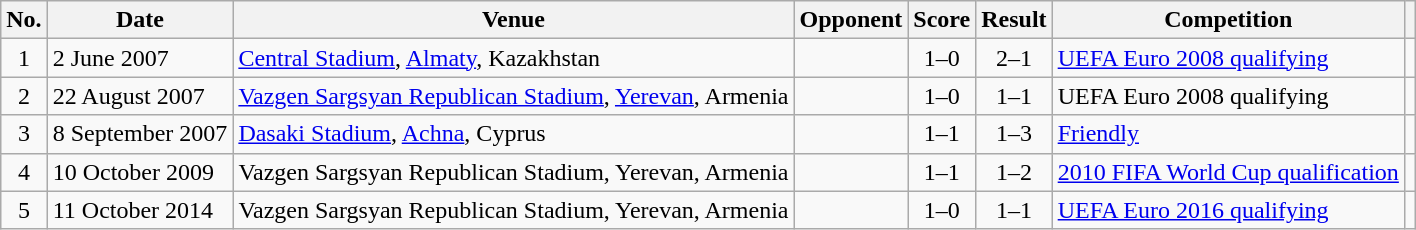<table class="wikitable sortable">
<tr>
<th scope="col">No.</th>
<th scope="col">Date</th>
<th scope="col">Venue</th>
<th scope="col">Opponent</th>
<th scope="col">Score</th>
<th scope="col">Result</th>
<th scope="col">Competition</th>
<th scope="col" class="unsortable"></th>
</tr>
<tr>
<td style="text-align:center">1</td>
<td>2 June 2007</td>
<td><a href='#'>Central Stadium</a>, <a href='#'>Almaty</a>, Kazakhstan</td>
<td></td>
<td style="text-align:center">1–0</td>
<td style="text-align:center">2–1</td>
<td><a href='#'>UEFA Euro 2008 qualifying</a></td>
<td></td>
</tr>
<tr>
<td style="text-align:center">2</td>
<td>22 August 2007</td>
<td><a href='#'>Vazgen Sargsyan Republican Stadium</a>, <a href='#'>Yerevan</a>, Armenia</td>
<td></td>
<td style="text-align:center">1–0</td>
<td style="text-align:center">1–1</td>
<td>UEFA Euro 2008 qualifying</td>
<td></td>
</tr>
<tr>
<td style="text-align:center">3</td>
<td>8 September 2007</td>
<td><a href='#'>Dasaki Stadium</a>, <a href='#'>Achna</a>, Cyprus</td>
<td></td>
<td style="text-align:center">1–1</td>
<td style="text-align:center">1–3</td>
<td><a href='#'>Friendly</a></td>
<td></td>
</tr>
<tr>
<td style="text-align:center">4</td>
<td>10 October 2009</td>
<td>Vazgen Sargsyan Republican Stadium, Yerevan, Armenia</td>
<td></td>
<td style="text-align:center">1–1</td>
<td style="text-align:center">1–2</td>
<td><a href='#'>2010 FIFA World Cup qualification</a></td>
<td></td>
</tr>
<tr>
<td style="text-align:center">5</td>
<td>11 October 2014</td>
<td>Vazgen Sargsyan Republican Stadium, Yerevan, Armenia</td>
<td></td>
<td style="text-align:center">1–0</td>
<td style="text-align:center">1–1</td>
<td><a href='#'>UEFA Euro 2016 qualifying</a></td>
<td></td>
</tr>
</table>
